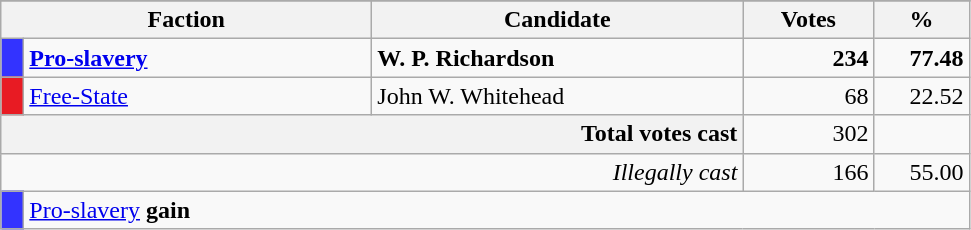<table class="wikitable plainrowheaders" style="text-align:center;">
<tr>
</tr>
<tr>
<th scope="col" colspan="2" style="width: 15em">Faction</th>
<th scope="col" style="width: 15em">Candidate</th>
<th scope="col" style="width: 5em">Votes</th>
<th scope="col" style="width: 3.5em">%</th>
</tr>
<tr>
<td style="width: 0.5em; background-color:#3333FF"></td>
<td style="text-align: left"><strong><a href='#'>Pro-slavery</a></strong></td>
<td style="text-align: left"><strong>W. P. Richardson</strong></td>
<td style="text-align: right; margin-right: 0.5em"><strong>234</strong></td>
<td style="text-align: right; margin-right: 0.5em"><strong>77.48</strong></td>
</tr>
<tr>
<td style="width: 0.5em; background-color:#E81B23"></td>
<td style="text-align: left"><a href='#'>Free-State</a></td>
<td style="text-align: left">John W. Whitehead</td>
<td style="text-align: right; margin-right: 0.5em">68</td>
<td style="text-align: right; margin-right: 0.5em">22.52</td>
</tr>
<tr>
<th colspan="3" style="text-align:right;">Total votes cast</th>
<td style="text-align:right;">302</td>
<td style="text-align:right;"></td>
</tr>
<tr>
<td colspan="3" style="text-align:right;"><em>Illegally cast</em></td>
<td style="text-align:right;">166</td>
<td style="text-align:right;">55.00</td>
</tr>
<tr>
<td style="width: 0.5em; background-color:#3333FF"></td>
<td colspan="4" style="text-align:left;"><a href='#'>Pro-slavery</a> <strong>gain</strong></td>
</tr>
</table>
